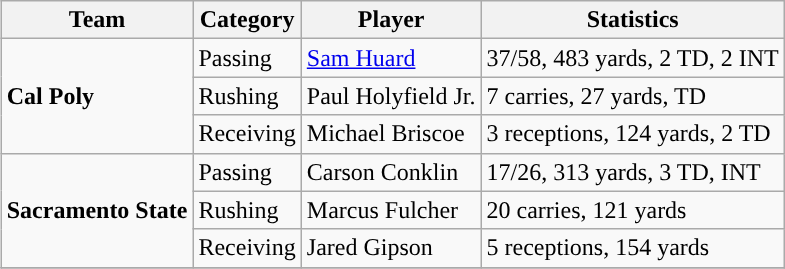<table class="wikitable" style="float: right;">
<tr>
<th>Team</th>
<th>Category</th>
<th>Player</th>
<th>Statistics</th>
</tr>
<tr>
<td rowspan=3><strong>Cal Poly</strong></td>
<td>Passing</td>
<td><a href='#'>Sam Huard</a></td>
<td>37/58, 483 yards, 2 TD, 2 INT</td>
</tr>
<tr>
<td>Rushing</td>
<td>Paul Holyfield Jr.</td>
<td>7 carries, 27 yards, TD</td>
</tr>
<tr>
<td>Receiving</td>
<td>Michael Briscoe</td>
<td>3 receptions, 124 yards, 2 TD</td>
</tr>
<tr>
<td rowspan=3><strong>Sacramento State</strong></td>
<td>Passing</td>
<td>Carson Conklin</td>
<td>17/26, 313 yards, 3 TD, INT</td>
</tr>
<tr>
<td>Rushing</td>
<td>Marcus Fulcher</td>
<td>20 carries, 121 yards</td>
</tr>
<tr>
<td>Receiving</td>
<td>Jared Gipson</td>
<td>5 receptions, 154 yards</td>
</tr>
<tr>
</tr>
</table>
